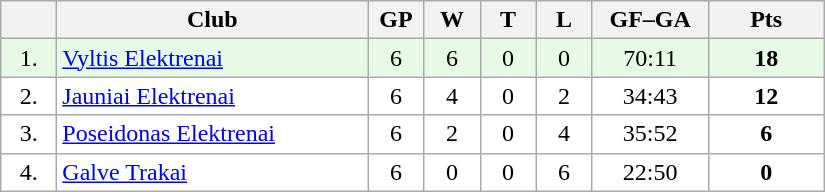<table class="wikitable">
<tr>
<th width="30"></th>
<th width="200">Club</th>
<th width="30">GP</th>
<th width="30">W</th>
<th width="30">T</th>
<th width="30">L</th>
<th width="70">GF–GA</th>
<th width="70">Pts</th>
</tr>
<tr bgcolor="#e6fae6" align="center">
<td>1.</td>
<td align="left"><a href='#'>Vyltis Elektrenai</a></td>
<td>6</td>
<td>6</td>
<td>0</td>
<td>0</td>
<td>70:11</td>
<td><strong>18</strong></td>
</tr>
<tr bgcolor="#FFFFFF" align="center">
<td>2.</td>
<td align="left"><a href='#'>Jauniai Elektrenai</a></td>
<td>6</td>
<td>4</td>
<td>0</td>
<td>2</td>
<td>34:43</td>
<td><strong>12</strong></td>
</tr>
<tr bgcolor="#FFFFFF" align="center">
<td>3.</td>
<td align="left"><a href='#'>Poseidonas Elektrenai</a></td>
<td>6</td>
<td>2</td>
<td>0</td>
<td>4</td>
<td>35:52</td>
<td><strong>6</strong></td>
</tr>
<tr bgcolor="#FFFFFF" align="center">
<td>4.</td>
<td align="left"><a href='#'>Galve Trakai</a></td>
<td>6</td>
<td>0</td>
<td>0</td>
<td>6</td>
<td>22:50</td>
<td><strong>0</strong></td>
</tr>
</table>
